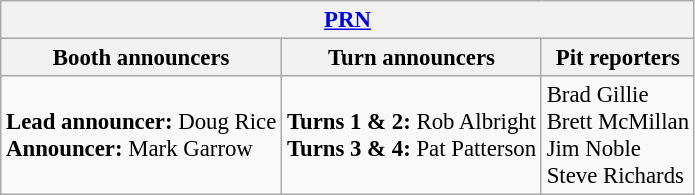<table class="wikitable" style="font-size: 95%">
<tr>
<th colspan="3"><a href='#'>PRN</a></th>
</tr>
<tr>
<th>Booth announcers</th>
<th>Turn announcers</th>
<th>Pit reporters</th>
</tr>
<tr>
<td><strong>Lead announcer:</strong> Doug Rice<br><strong>Announcer:</strong> Mark Garrow</td>
<td><strong>Turns 1 & 2:</strong> Rob Albright<br><strong>Turns 3 & 4:</strong> Pat Patterson</td>
<td>Brad Gillie<br>Brett McMillan<br>Jim Noble<br>Steve Richards</td>
</tr>
</table>
